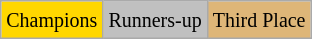<table class="wikitable">
<tr>
<td bgcolor="gold"><small>Champions</small></td>
<td style="background:silver;"><small>Runners-up</small></td>
<td style="background:#deb678;"><small>Third Place</small></td>
</tr>
</table>
